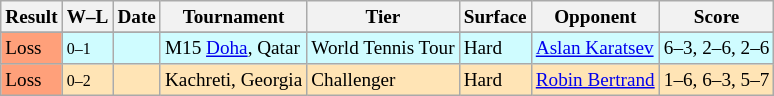<table class=wikitable  style=font-size:80%>
<tr>
<th>Result</th>
<th class="unsortable">W–L</th>
<th>Date</th>
<th>Tournament</th>
<th>Tier</th>
<th>Surface</th>
<th>Opponent</th>
<th class="unsortable">Score</th>
</tr>
<tr>
</tr>
<tr bgcolor=#cffcff>
<td bgcolor=FFA07A>Loss</td>
<td><small>0–1</small></td>
<td></td>
<td>M15 <a href='#'>Doha</a>, Qatar</td>
<td>World Tennis Tour</td>
<td>Hard</td>
<td> <a href='#'>Aslan Karatsev</a></td>
<td>6–3, 2–6, 2–6</td>
</tr>
<tr bgcolor=moccasin>
<td bgcolor=FFA07A>Loss</td>
<td><small>0–2</small></td>
<td><a href='#'></a></td>
<td>Kachreti, Georgia</td>
<td>Challenger</td>
<td>Hard</td>
<td> <a href='#'>Robin Bertrand</a></td>
<td>1–6, 6–3, 5–7</td>
</tr>
</table>
